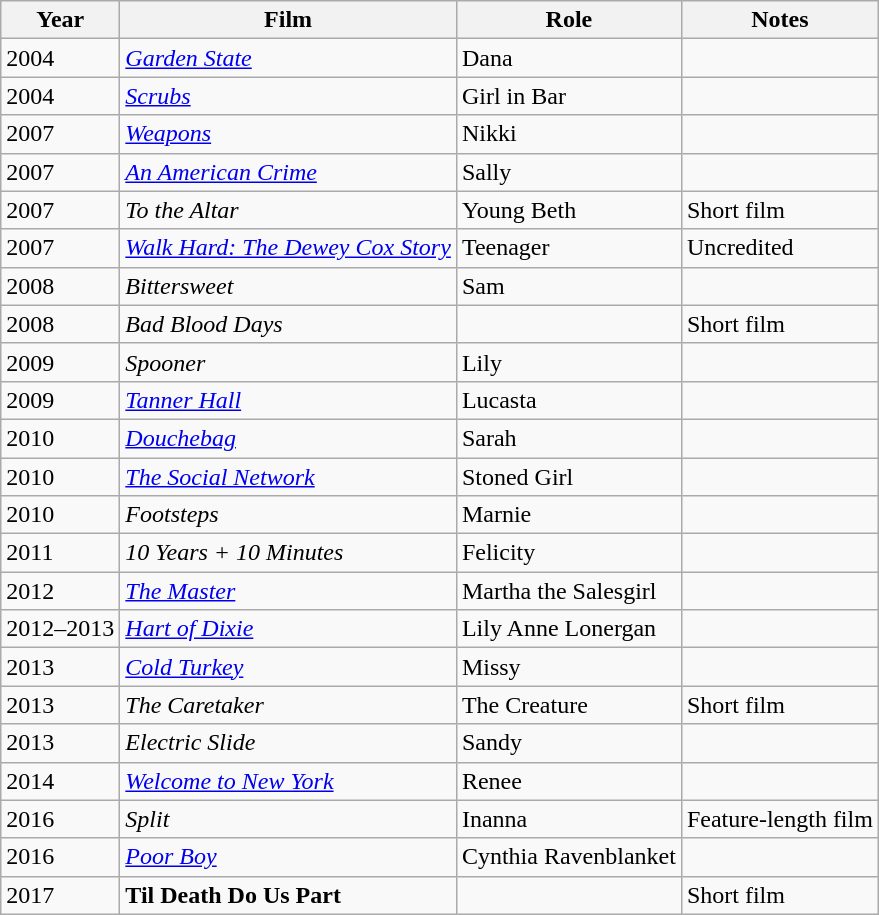<table class="wikitable sortable">
<tr>
<th>Year</th>
<th>Film</th>
<th>Role</th>
<th>Notes</th>
</tr>
<tr>
<td>2004</td>
<td><em><a href='#'>Garden State</a></em></td>
<td>Dana</td>
<td></td>
</tr>
<tr>
<td>2004</td>
<td><em><a href='#'>Scrubs</a></em></td>
<td>Girl in Bar</td>
<td></td>
</tr>
<tr>
<td>2007</td>
<td><em><a href='#'>Weapons</a></em></td>
<td>Nikki</td>
<td></td>
</tr>
<tr>
<td>2007</td>
<td><em><a href='#'>An American Crime</a></em></td>
<td>Sally</td>
<td></td>
</tr>
<tr>
<td>2007</td>
<td><em>To the Altar</em></td>
<td>Young Beth</td>
<td>Short film</td>
</tr>
<tr>
<td>2007</td>
<td><em><a href='#'>Walk Hard: The Dewey Cox Story</a></em></td>
<td>Teenager</td>
<td>Uncredited</td>
</tr>
<tr>
<td>2008</td>
<td><em>Bittersweet</em></td>
<td>Sam</td>
<td></td>
</tr>
<tr>
<td>2008</td>
<td><em>Bad Blood Days</em></td>
<td></td>
<td>Short film</td>
</tr>
<tr>
<td>2009</td>
<td><em>Spooner </em></td>
<td>Lily</td>
<td></td>
</tr>
<tr>
<td>2009</td>
<td><em><a href='#'>Tanner Hall</a></em></td>
<td>Lucasta</td>
<td></td>
</tr>
<tr>
<td>2010</td>
<td><em><a href='#'>Douchebag</a></em></td>
<td>Sarah</td>
<td></td>
</tr>
<tr>
<td>2010</td>
<td><em><a href='#'>The Social Network </a></em></td>
<td>Stoned Girl</td>
<td></td>
</tr>
<tr>
<td>2010</td>
<td><em>Footsteps</em></td>
<td>Marnie</td>
<td></td>
</tr>
<tr>
<td>2011</td>
<td><em>10 Years + 10 Minutes</em></td>
<td>Felicity</td>
<td></td>
</tr>
<tr>
<td>2012</td>
<td><em><a href='#'>The Master</a></em></td>
<td>Martha the Salesgirl</td>
<td></td>
</tr>
<tr>
<td>2012–2013</td>
<td><em><a href='#'>Hart of Dixie</a></em></td>
<td>Lily Anne Lonergan</td>
<td></td>
</tr>
<tr>
<td>2013</td>
<td><em><a href='#'>Cold Turkey</a></em></td>
<td>Missy</td>
<td></td>
</tr>
<tr>
<td>2013</td>
<td><em>The Caretaker </em></td>
<td>The Creature</td>
<td>Short film</td>
</tr>
<tr>
<td>2013</td>
<td><em>Electric Slide</em></td>
<td>Sandy</td>
<td></td>
</tr>
<tr>
<td>2014</td>
<td><em><a href='#'>Welcome to New York</a></em></td>
<td>Renee</td>
<td></td>
</tr>
<tr>
<td>2016</td>
<td><em>Split</em></td>
<td>Inanna</td>
<td>Feature-length film</td>
</tr>
<tr>
<td>2016</td>
<td><em><a href='#'>Poor Boy</a></em></td>
<td>Cynthia Ravenblanket</td>
<td></td>
</tr>
<tr>
<td>2017</td>
<td><strong>Til Death Do Us Part<em></td>
<td></td>
<td>Short film</td>
</tr>
</table>
